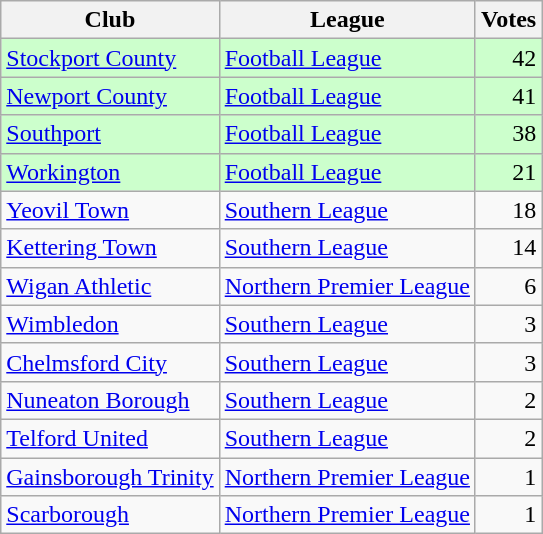<table class=wikitable style=text-align:left>
<tr>
<th>Club</th>
<th>League</th>
<th>Votes</th>
</tr>
<tr bgcolor=ccffcc>
<td><a href='#'>Stockport County</a></td>
<td><a href='#'>Football League</a></td>
<td align=right>42</td>
</tr>
<tr bgcolor=ccffcc>
<td><a href='#'>Newport County</a></td>
<td><a href='#'>Football League</a></td>
<td align=right>41</td>
</tr>
<tr bgcolor=ccffcc>
<td><a href='#'>Southport</a></td>
<td><a href='#'>Football League</a></td>
<td align=right>38</td>
</tr>
<tr bgcolor=ccffcc>
<td><a href='#'>Workington</a></td>
<td><a href='#'>Football League</a></td>
<td align=right>21</td>
</tr>
<tr>
<td><a href='#'>Yeovil Town</a></td>
<td><a href='#'>Southern League</a></td>
<td align=right>18</td>
</tr>
<tr>
<td><a href='#'>Kettering Town</a></td>
<td><a href='#'>Southern League</a></td>
<td align=right>14</td>
</tr>
<tr>
<td><a href='#'>Wigan Athletic</a></td>
<td><a href='#'>Northern Premier League</a></td>
<td align=right>6</td>
</tr>
<tr>
<td><a href='#'>Wimbledon</a></td>
<td><a href='#'>Southern League</a></td>
<td align=right>3</td>
</tr>
<tr>
<td><a href='#'>Chelmsford City</a></td>
<td><a href='#'>Southern League</a></td>
<td align=right>3</td>
</tr>
<tr>
<td><a href='#'>Nuneaton Borough</a></td>
<td><a href='#'>Southern League</a></td>
<td align=right>2</td>
</tr>
<tr>
<td><a href='#'>Telford United</a></td>
<td><a href='#'>Southern League</a></td>
<td align=right>2</td>
</tr>
<tr>
<td><a href='#'>Gainsborough Trinity</a></td>
<td><a href='#'>Northern Premier League</a></td>
<td align=right>1</td>
</tr>
<tr>
<td><a href='#'>Scarborough</a></td>
<td><a href='#'>Northern Premier League</a></td>
<td align=right>1</td>
</tr>
</table>
